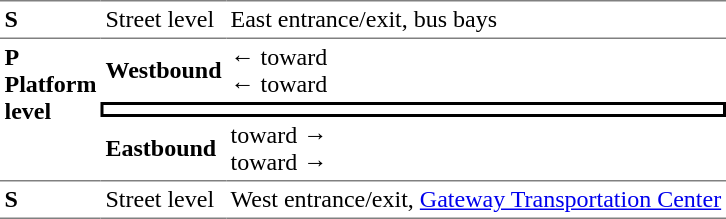<table cellpadding="3" cellspacing="0" border="0">
<tr>
<td style="border-top:solid 1px gray"><strong>S</strong></td>
<td style="border-top:solid 1px gray">Street level</td>
<td style="border-top:solid 1px gray">East entrance/exit, bus bays</td>
</tr>
<tr>
<td rowspan="3" valign="top" width="50" style="border-top:solid 1px gray;border-bottom:solid 1px gray;"><strong>P</strong> <br><strong>Platform level</strong></td>
<td style="border-top:solid 1px gray;"><strong>Westbound</strong></td>
<td style="border-top:solid 1px gray;">←  toward  <br>←  toward  </td>
</tr>
<tr>
<td style="border-top:solid 2px black;border-right:solid 2px black;border-left:solid 2px black;border-bottom:solid 2px black;text-align:center" colspan=2></td>
</tr>
<tr>
<td style="border-bottom:solid 1px gray"><strong>Eastbound</strong></td>
<td style="border-bottom:solid 1px gray">  toward   →<br>  toward   →</td>
</tr>
<tr>
<td style="border-bottom:solid 1px gray"><strong>S</strong></td>
<td valign="top" style="border-bottom:solid 1px gray;">Street level</td>
<td valign="top" style="border-bottom:solid 1px gray;">West entrance/exit, <a href='#'>Gateway Transportation Center</a></td>
</tr>
</table>
